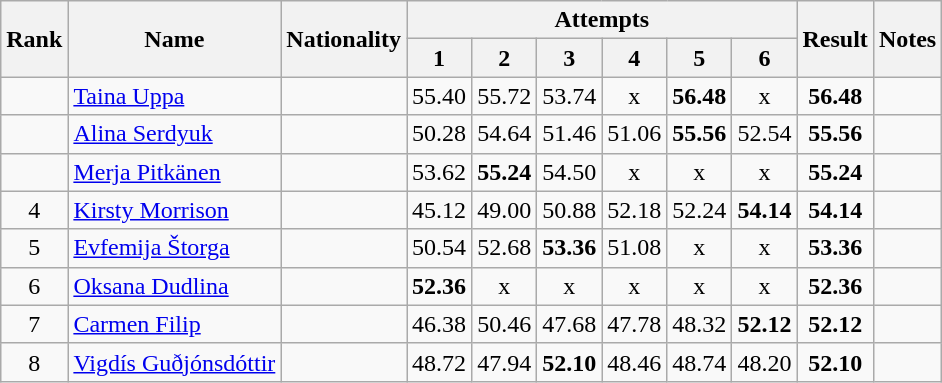<table class="wikitable sortable" style="text-align:center">
<tr>
<th rowspan=2>Rank</th>
<th rowspan=2>Name</th>
<th rowspan=2>Nationality</th>
<th colspan=6>Attempts</th>
<th rowspan=2>Result</th>
<th rowspan=2>Notes</th>
</tr>
<tr>
<th>1</th>
<th>2</th>
<th>3</th>
<th>4</th>
<th>5</th>
<th>6</th>
</tr>
<tr>
<td></td>
<td align=left><a href='#'>Taina Uppa</a></td>
<td align=left></td>
<td>55.40</td>
<td>55.72</td>
<td>53.74</td>
<td>x</td>
<td><strong>56.48</strong></td>
<td>x</td>
<td><strong>56.48</strong></td>
<td></td>
</tr>
<tr>
<td></td>
<td align=left><a href='#'>Alina Serdyuk</a></td>
<td align=left></td>
<td>50.28</td>
<td>54.64</td>
<td>51.46</td>
<td>51.06</td>
<td><strong>55.56</strong></td>
<td>52.54</td>
<td><strong>55.56</strong></td>
<td></td>
</tr>
<tr>
<td></td>
<td align=left><a href='#'>Merja Pitkänen</a></td>
<td align=left></td>
<td>53.62</td>
<td><strong>55.24</strong></td>
<td>54.50</td>
<td>x</td>
<td>x</td>
<td>x</td>
<td><strong>55.24</strong></td>
<td></td>
</tr>
<tr>
<td>4</td>
<td align=left><a href='#'>Kirsty Morrison</a></td>
<td align=left></td>
<td>45.12</td>
<td>49.00</td>
<td>50.88</td>
<td>52.18</td>
<td>52.24</td>
<td><strong>54.14</strong></td>
<td><strong>54.14</strong></td>
<td></td>
</tr>
<tr>
<td>5</td>
<td align=left><a href='#'>Evfemija Štorga</a></td>
<td align=left></td>
<td>50.54</td>
<td>52.68</td>
<td><strong>53.36</strong></td>
<td>51.08</td>
<td>x</td>
<td>x</td>
<td><strong>53.36</strong></td>
<td></td>
</tr>
<tr>
<td>6</td>
<td align=left><a href='#'>Oksana Dudlina</a></td>
<td align=left></td>
<td><strong>52.36</strong></td>
<td>x</td>
<td>x</td>
<td>x</td>
<td>x</td>
<td>x</td>
<td><strong>52.36</strong></td>
<td></td>
</tr>
<tr>
<td>7</td>
<td align=left><a href='#'>Carmen Filip</a></td>
<td align=left></td>
<td>46.38</td>
<td>50.46</td>
<td>47.68</td>
<td>47.78</td>
<td>48.32</td>
<td><strong>52.12</strong></td>
<td><strong>52.12</strong></td>
<td></td>
</tr>
<tr>
<td>8</td>
<td align=left><a href='#'>Vigdís Guðjónsdóttir</a></td>
<td align=left></td>
<td>48.72</td>
<td>47.94</td>
<td><strong>52.10</strong></td>
<td>48.46</td>
<td>48.74</td>
<td>48.20</td>
<td><strong>52.10</strong></td>
<td></td>
</tr>
</table>
